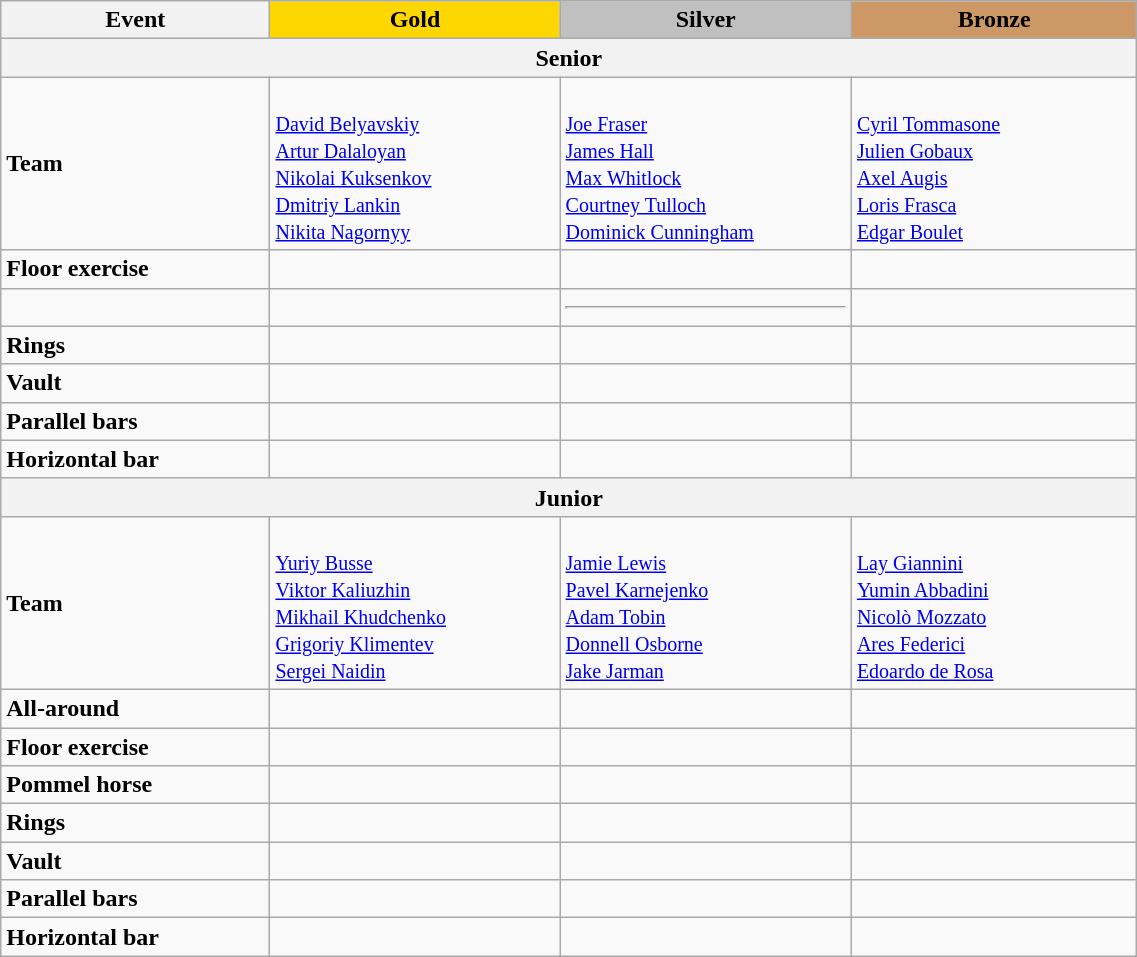<table style="width:60%;" class="wikitable">
<tr>
<th style="text-align:center; width:5%;">Event</th>
<td style="text-align:center; width:6%; background:gold;"><strong>Gold</strong></td>
<td style="text-align:center; width:6%; background:silver;"><strong>Silver</strong></td>
<td style="text-align:center; width:6%; background:#c96;"><strong>Bronze</strong></td>
</tr>
<tr>
<th colspan="4">Senior</th>
</tr>
<tr>
<td><strong>Team</strong></td>
<td><br><small><a href='#'>David Belyavskiy</a><br><a href='#'>Artur Dalaloyan</a><br><a href='#'>Nikolai Kuksenkov</a><br><a href='#'>Dmitriy Lankin</a><br><a href='#'>Nikita Nagornyy</a></small></td>
<td><br><small><a href='#'>Joe Fraser</a><br><a href='#'>James Hall</a><br><a href='#'>Max Whitlock</a><br><a href='#'>Courtney Tulloch</a><br><a href='#'>Dominick Cunningham</a></small></td>
<td><br><small><a href='#'>Cyril Tommasone</a><br><a href='#'>Julien Gobaux</a><br><a href='#'>Axel Augis</a><br><a href='#'>Loris Frasca</a><br><a href='#'>Edgar Boulet</a></small></td>
</tr>
<tr>
<td><strong>Floor exercise</strong></td>
<td></td>
<td></td>
<td></td>
</tr>
<tr>
<td></td>
<td></td>
<td><hr></td>
<td></td>
</tr>
<tr>
<td><strong>Rings</strong></td>
<td></td>
<td></td>
<td></td>
</tr>
<tr>
<td><strong>Vault</strong></td>
<td></td>
<td></td>
<td></td>
</tr>
<tr>
<td><strong>Parallel bars</strong></td>
<td></td>
<td></td>
<td></td>
</tr>
<tr>
<td><strong>Horizontal bar</strong></td>
<td></td>
<td></td>
<td></td>
</tr>
<tr>
<th colspan="4">Junior</th>
</tr>
<tr>
<td><strong>Team</strong></td>
<td><br><small><a href='#'>Yuriy Busse</a><br><a href='#'>Viktor Kaliuzhin</a><br><a href='#'>Mikhail Khudchenko</a><br><a href='#'>Grigoriy Klimentev</a><br><a href='#'>Sergei Naidin</a></small></td>
<td><br><small><a href='#'>Jamie Lewis</a><br><a href='#'>Pavel Karnejenko</a><br><a href='#'>Adam Tobin</a><br><a href='#'>Donnell Osborne</a><br><a href='#'>Jake Jarman</a></small></td>
<td><br><small><a href='#'>Lay Giannini</a><br><a href='#'>Yumin Abbadini</a><br><a href='#'>Nicolò Mozzato</a><br><a href='#'>Ares Federici</a><br><a href='#'>Edoardo de Rosa</a></small></td>
</tr>
<tr>
<td><strong>All-around</strong></td>
<td></td>
<td></td>
<td></td>
</tr>
<tr>
<td><strong>Floor exercise</strong></td>
<td></td>
<td></td>
<td></td>
</tr>
<tr>
<td><strong>Pommel horse</strong></td>
<td></td>
<td></td>
<td></td>
</tr>
<tr>
<td><strong>Rings</strong></td>
<td></td>
<td></td>
<td></td>
</tr>
<tr>
<td><strong>Vault</strong></td>
<td></td>
<td></td>
<td></td>
</tr>
<tr>
<td><strong>Parallel bars</strong></td>
<td></td>
<td></td>
<td></td>
</tr>
<tr>
<td><strong>Horizontal bar</strong></td>
<td></td>
<td></td>
<td></td>
</tr>
</table>
